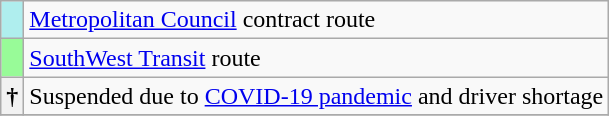<table class="wikitable collapsible">
<tr>
<th style="background-color:PaleTurquoise;"></th>
<td><a href='#'>Metropolitan Council</a> contract route</td>
</tr>
<tr>
<th style="background-color:PaleGreen;"></th>
<td><a href='#'>SouthWest Transit</a> route</td>
</tr>
<tr>
<th>†</th>
<td>Suspended due to <a href='#'>COVID-19 pandemic</a> and driver shortage</td>
</tr>
<tr>
</tr>
</table>
